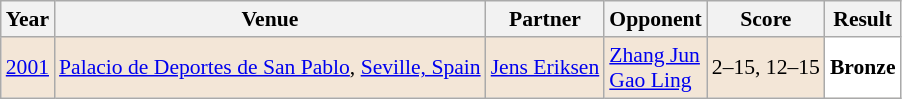<table class="sortable wikitable" style="font-size: 90%;">
<tr>
<th>Year</th>
<th>Venue</th>
<th>Partner</th>
<th>Opponent</th>
<th>Score</th>
<th>Result</th>
</tr>
<tr style="background:#F3E6D7">
<td align="center"><a href='#'>2001</a></td>
<td align="left"><a href='#'>Palacio de Deportes de San Pablo</a>, <a href='#'>Seville, Spain</a></td>
<td align="left"> <a href='#'>Jens Eriksen</a></td>
<td align="left"> <a href='#'>Zhang Jun</a> <br>  <a href='#'>Gao Ling</a></td>
<td align="left">2–15, 12–15</td>
<td style="text-align:left; background:white"> <strong>Bronze</strong></td>
</tr>
</table>
